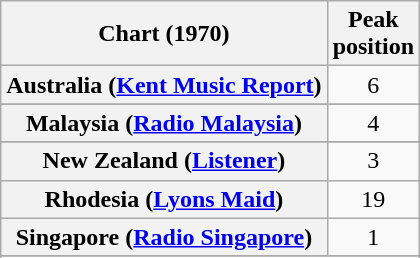<table class="wikitable sortable plainrowheaders" style="text-align:center">
<tr>
<th>Chart (1970)</th>
<th>Peak<br>position</th>
</tr>
<tr>
<th scope="row">Australia (<a href='#'>Kent Music Report</a>)</th>
<td>6</td>
</tr>
<tr>
</tr>
<tr>
</tr>
<tr>
</tr>
<tr>
<th scope="row">Malaysia (<a href='#'>Radio Malaysia</a>)</th>
<td>4</td>
</tr>
<tr>
</tr>
<tr>
</tr>
<tr>
<th scope="row">New Zealand (<a href='#'>Listener</a>)</th>
<td>3</td>
</tr>
<tr>
<th scope="row">Rhodesia (<a href='#'>Lyons Maid</a>)</th>
<td>19</td>
</tr>
<tr>
<th scope="row">Singapore (<a href='#'>Radio Singapore</a>)</th>
<td>1</td>
</tr>
<tr>
</tr>
<tr>
</tr>
<tr>
</tr>
</table>
